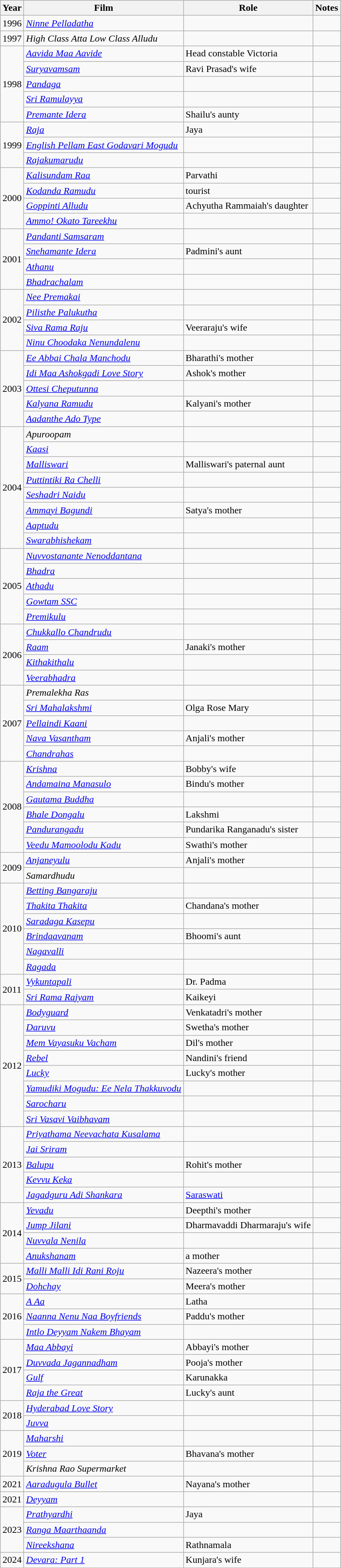<table class="wikitable">
<tr>
<th>Year</th>
<th>Film</th>
<th>Role</th>
<th>Notes</th>
</tr>
<tr>
<td>1996</td>
<td><em><a href='#'>Ninne Pelladatha</a></em></td>
<td></td>
<td></td>
</tr>
<tr>
<td>1997</td>
<td><em>High Class Atta Low Class Alludu</em></td>
<td></td>
<td></td>
</tr>
<tr>
<td rowspan="5">1998</td>
<td><em><a href='#'>Aavida Maa Aavide</a></em></td>
<td>Head constable Victoria</td>
<td></td>
</tr>
<tr>
<td><em><a href='#'>Suryavamsam</a></em></td>
<td>Ravi Prasad's wife</td>
<td></td>
</tr>
<tr>
<td><em><a href='#'>Pandaga</a></em></td>
<td></td>
<td></td>
</tr>
<tr>
<td><em><a href='#'>Sri Ramulayya</a></em></td>
<td></td>
<td></td>
</tr>
<tr>
<td><em><a href='#'>Premante Idera</a></em></td>
<td>Shailu's aunty</td>
<td></td>
</tr>
<tr>
<td rowspan="3">1999</td>
<td><em><a href='#'>Raja</a></em></td>
<td>Jaya</td>
<td></td>
</tr>
<tr>
<td><em><a href='#'>English Pellam East Godavari Mogudu</a></em></td>
<td></td>
<td></td>
</tr>
<tr>
<td><em><a href='#'>Rajakumarudu</a></em></td>
<td></td>
</tr>
<tr>
<td rowspan="4">2000</td>
<td><em><a href='#'>Kalisundam Raa</a></em></td>
<td>Parvathi</td>
<td></td>
</tr>
<tr>
<td><em><a href='#'>Kodanda Ramudu</a></em></td>
<td>tourist</td>
<td></td>
</tr>
<tr>
<td><em><a href='#'>Goppinti Alludu</a></em></td>
<td>Achyutha Rammaiah's daughter</td>
<td></td>
</tr>
<tr>
<td><em><a href='#'>Ammo! Okato Tareekhu</a></em></td>
<td></td>
<td></td>
</tr>
<tr>
<td rowspan="4">2001</td>
<td><em><a href='#'>Pandanti Samsaram</a></em></td>
<td></td>
<td></td>
</tr>
<tr>
<td><em><a href='#'>Snehamante Idera</a></em></td>
<td>Padmini's aunt</td>
<td></td>
</tr>
<tr>
<td><em><a href='#'>Athanu</a></em></td>
<td></td>
<td></td>
</tr>
<tr>
<td><em><a href='#'>Bhadrachalam</a> </em></td>
<td></td>
<td></td>
</tr>
<tr>
<td rowspan="4">2002</td>
<td><em><a href='#'>Nee Premakai</a></em></td>
<td></td>
<td></td>
</tr>
<tr>
<td><em><a href='#'>Pilisthe Palukutha</a></em></td>
<td></td>
<td></td>
</tr>
<tr>
<td><em><a href='#'>Siva Rama Raju</a></em></td>
<td>Veeraraju's wife</td>
<td></td>
</tr>
<tr>
<td><em><a href='#'>Ninu Choodaka Nenundalenu</a></em></td>
<td></td>
<td></td>
</tr>
<tr>
<td rowspan="5">2003</td>
<td><em><a href='#'>Ee Abbai Chala Manchodu</a></em></td>
<td>Bharathi's mother</td>
<td></td>
</tr>
<tr>
<td><em><a href='#'>Idi Maa Ashokgadi Love Story</a></em></td>
<td>Ashok's mother</td>
<td></td>
</tr>
<tr>
<td><em><a href='#'>Ottesi Cheputunna</a></em></td>
<td></td>
<td></td>
</tr>
<tr>
<td><em><a href='#'>Kalyana Ramudu</a></em></td>
<td>Kalyani's mother</td>
<td></td>
</tr>
<tr>
<td><em><a href='#'>Aadanthe Ado Type</a></em></td>
<td></td>
<td></td>
</tr>
<tr>
<td rowspan="8">2004</td>
<td><em>Apuroopam</em></td>
<td></td>
<td></td>
</tr>
<tr>
<td><em><a href='#'>Kaasi</a> </em></td>
<td></td>
<td></td>
</tr>
<tr>
<td><em><a href='#'>Malliswari</a> </em></td>
<td>Malliswari's paternal aunt</td>
<td></td>
</tr>
<tr>
<td><em><a href='#'>Puttintiki Ra Chelli</a></em></td>
<td></td>
<td></td>
</tr>
<tr>
<td><em><a href='#'>Seshadri Naidu</a></em></td>
<td></td>
<td></td>
</tr>
<tr>
<td><em><a href='#'>Ammayi Bagundi</a></em></td>
<td>Satya's mother</td>
<td></td>
</tr>
<tr>
<td><em><a href='#'>Aaptudu</a></em></td>
<td></td>
<td></td>
</tr>
<tr>
<td><em><a href='#'>Swarabhishekam</a></em></td>
<td></td>
<td></td>
</tr>
<tr>
<td rowspan="5">2005</td>
<td><em><a href='#'>Nuvvostanante Nenoddantana</a></em></td>
<td></td>
<td></td>
</tr>
<tr>
<td><em><a href='#'>Bhadra</a></em></td>
<td></td>
<td></td>
</tr>
<tr>
<td><em><a href='#'>Athadu</a></em></td>
<td></td>
<td></td>
</tr>
<tr>
<td><em><a href='#'>Gowtam SSC</a></em></td>
<td></td>
<td></td>
</tr>
<tr>
<td><em><a href='#'>Premikulu</a></em></td>
<td></td>
<td></td>
</tr>
<tr>
<td rowspan="4">2006</td>
<td><em><a href='#'>Chukkallo Chandrudu</a></em></td>
<td></td>
<td></td>
</tr>
<tr>
<td><em><a href='#'>Raam</a></em></td>
<td>Janaki's mother</td>
<td></td>
</tr>
<tr>
<td><em><a href='#'>Kithakithalu</a></em></td>
<td></td>
<td></td>
</tr>
<tr>
<td><em><a href='#'>Veerabhadra</a></em></td>
<td></td>
<td></td>
</tr>
<tr>
<td rowspan="5">2007</td>
<td><em>Premalekha Ras</em></td>
<td></td>
<td></td>
</tr>
<tr>
<td><em><a href='#'>Sri Mahalakshmi</a></em></td>
<td>Olga Rose Mary</td>
<td></td>
</tr>
<tr>
<td><em><a href='#'>Pellaindi Kaani</a></em></td>
<td></td>
<td></td>
</tr>
<tr>
<td><em><a href='#'>Nava Vasantham</a></em></td>
<td>Anjali's mother</td>
<td></td>
</tr>
<tr>
<td><em><a href='#'>Chandrahas</a></em></td>
<td></td>
<td></td>
</tr>
<tr>
<td rowspan="6">2008</td>
<td><em><a href='#'>Krishna</a></em></td>
<td>Bobby's wife</td>
<td></td>
</tr>
<tr>
<td><em><a href='#'>Andamaina Manasulo</a></em></td>
<td>Bindu's mother</td>
<td></td>
</tr>
<tr>
<td><em><a href='#'>Gautama Buddha</a></em></td>
<td></td>
<td></td>
</tr>
<tr>
<td><em><a href='#'>Bhale Dongalu</a></em></td>
<td>Lakshmi</td>
<td></td>
</tr>
<tr>
<td><em><a href='#'>Pandurangadu</a></em></td>
<td>Pundarika Ranganadu's sister</td>
<td></td>
</tr>
<tr>
<td><em><a href='#'>Veedu Mamoolodu Kadu</a></em></td>
<td>Swathi's mother</td>
<td></td>
</tr>
<tr>
<td rowspan="2">2009</td>
<td><em><a href='#'>Anjaneyulu</a></em></td>
<td>Anjali's mother</td>
<td></td>
</tr>
<tr>
<td><em>Samardhudu</em></td>
<td></td>
<td></td>
</tr>
<tr>
<td rowspan="6">2010</td>
<td><em><a href='#'>Betting Bangaraju</a></em></td>
<td></td>
<td></td>
</tr>
<tr>
<td><em><a href='#'>Thakita Thakita</a></em></td>
<td>Chandana's mother</td>
<td></td>
</tr>
<tr>
<td><em><a href='#'>Saradaga Kasepu</a></em></td>
<td></td>
<td></td>
</tr>
<tr>
<td><em><a href='#'>Brindaavanam</a></em></td>
<td>Bhoomi's aunt</td>
<td></td>
</tr>
<tr>
<td><em><a href='#'>Nagavalli</a></em></td>
<td></td>
<td></td>
</tr>
<tr>
<td><em><a href='#'>Ragada</a></em></td>
<td></td>
<td></td>
</tr>
<tr>
<td rowspan="2">2011</td>
<td><em><a href='#'>Vykuntapali</a></em></td>
<td>Dr. Padma</td>
<td></td>
</tr>
<tr>
<td><em><a href='#'>Sri Rama Rajyam</a></em></td>
<td>Kaikeyi</td>
<td></td>
</tr>
<tr>
<td rowspan="8">2012</td>
<td><em><a href='#'>Bodyguard</a></em></td>
<td>Venkatadri's mother</td>
<td></td>
</tr>
<tr>
<td><em><a href='#'>Daruvu</a></em></td>
<td>Swetha's mother</td>
<td></td>
</tr>
<tr>
<td><em><a href='#'>Mem Vayasuku Vacham</a></em></td>
<td>Dil's mother</td>
<td></td>
</tr>
<tr>
<td><em><a href='#'>Rebel</a></em></td>
<td>Nandini's friend</td>
<td></td>
</tr>
<tr>
<td><em><a href='#'>Lucky</a></em></td>
<td>Lucky's mother</td>
<td></td>
</tr>
<tr>
<td><em><a href='#'>Yamudiki Mogudu: Ee Nela Thakkuvodu</a></em></td>
<td></td>
<td></td>
</tr>
<tr>
<td><em><a href='#'>Sarocharu</a></em></td>
<td></td>
<td></td>
</tr>
<tr>
<td><em><a href='#'>Sri Vasavi Vaibhavam</a></em></td>
<td></td>
<td></td>
</tr>
<tr>
<td rowspan="5">2013</td>
<td><em><a href='#'>Priyathama Neevachata Kusalama</a></em></td>
<td></td>
<td></td>
</tr>
<tr>
<td><em><a href='#'>Jai Sriram</a></em></td>
<td></td>
<td></td>
</tr>
<tr>
<td><em><a href='#'>Balupu</a></em></td>
<td>Rohit's mother</td>
<td></td>
</tr>
<tr>
<td><em><a href='#'>Kevvu Keka</a></em></td>
<td></td>
<td></td>
</tr>
<tr>
<td><em><a href='#'>Jagadguru Adi Shankara</a></em></td>
<td><a href='#'>Saraswati</a></td>
<td></td>
</tr>
<tr>
<td rowspan="4">2014</td>
<td><em><a href='#'>Yevadu</a></em></td>
<td>Deepthi's mother</td>
<td></td>
</tr>
<tr>
<td><em><a href='#'>Jump Jilani</a></em></td>
<td>Dharmavaddi Dharmaraju's wife</td>
<td></td>
</tr>
<tr>
<td><em><a href='#'>Nuvvala Nenila</a></em></td>
<td></td>
<td></td>
</tr>
<tr>
<td><em><a href='#'>Anukshanam</a></em></td>
<td>a mother</td>
<td></td>
</tr>
<tr>
<td rowspan="2">2015</td>
<td><em><a href='#'>Malli Malli Idi Rani Roju</a></em></td>
<td>Nazeera's mother</td>
<td></td>
</tr>
<tr>
<td><em><a href='#'>Dohchay</a></em></td>
<td>Meera's mother</td>
<td></td>
</tr>
<tr>
<td rowspan="3">2016</td>
<td><em><a href='#'>A Aa</a></em></td>
<td>Latha</td>
<td></td>
</tr>
<tr>
<td><em><a href='#'>Naanna Nenu Naa Boyfriends</a></em></td>
<td>Paddu's mother</td>
<td></td>
</tr>
<tr>
<td><em><a href='#'>Intlo Deyyam Nakem Bhayam</a></em></td>
<td></td>
<td></td>
</tr>
<tr>
<td rowspan="4">2017</td>
<td><em><a href='#'>Maa Abbayi</a></em></td>
<td>Abbayi's mother</td>
<td></td>
</tr>
<tr>
<td><em><a href='#'>Duvvada Jagannadham</a></em></td>
<td>Pooja's mother</td>
<td></td>
</tr>
<tr>
<td><em><a href='#'>Gulf</a></em></td>
<td>Karunakka</td>
<td></td>
</tr>
<tr>
<td><em><a href='#'>Raja the Great</a></em></td>
<td>Lucky's aunt</td>
<td></td>
</tr>
<tr>
<td rowspan="2">2018</td>
<td><em><a href='#'>Hyderabad Love Story</a></em></td>
<td></td>
<td></td>
</tr>
<tr>
<td><em><a href='#'>Juvva</a></em></td>
<td></td>
<td></td>
</tr>
<tr>
<td rowspan="3">2019</td>
<td><em><a href='#'>Maharshi</a></em></td>
<td></td>
<td></td>
</tr>
<tr>
<td><em><a href='#'>Voter</a></em></td>
<td>Bhavana's mother</td>
<td></td>
</tr>
<tr>
<td><em>Krishna Rao Supermarket</em></td>
<td></td>
<td></td>
</tr>
<tr>
<td>2021</td>
<td><em><a href='#'>Aaradugula Bullet</a></em></td>
<td>Nayana's mother</td>
<td></td>
</tr>
<tr>
<td>2021</td>
<td><em><a href='#'>Deyyam</a></em></td>
<td></td>
<td></td>
</tr>
<tr>
<td rowspan="3">2023</td>
<td><em><a href='#'>Prathyardhi</a></em></td>
<td>Jaya</td>
<td></td>
</tr>
<tr>
<td><em><a href='#'>Ranga Maarthaanda</a></em></td>
<td></td>
<td></td>
</tr>
<tr>
<td><em><a href='#'>Nireekshana</a></em></td>
<td>Rathnamala</td>
<td></td>
</tr>
<tr>
<td>2024</td>
<td><em><a href='#'>Devara: Part 1</a></em></td>
<td>Kunjara's wife</td>
<td></td>
</tr>
</table>
